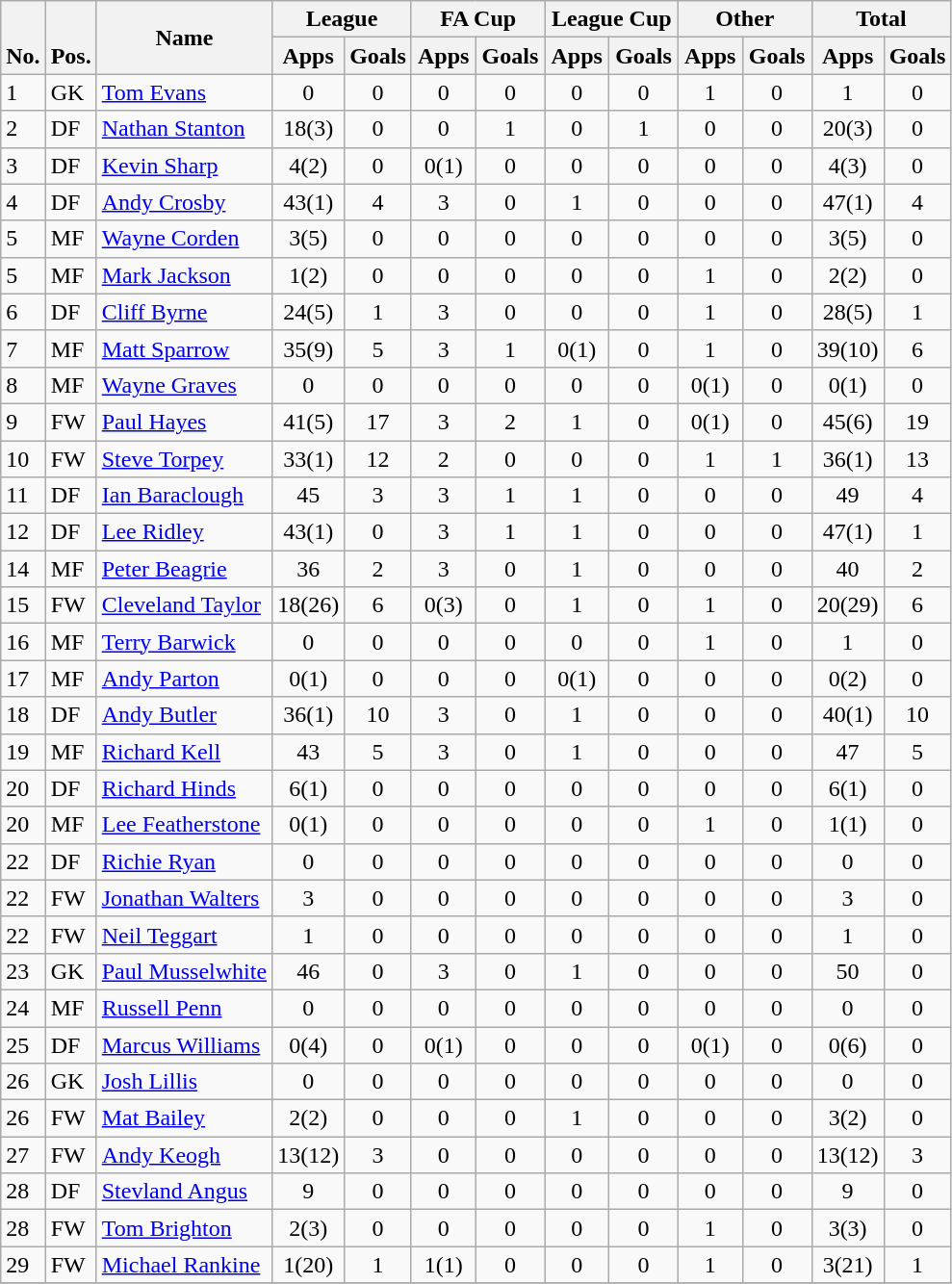<table class="wikitable" style="text-align:center">
<tr>
<th rowspan="2" valign="bottom">No.</th>
<th rowspan="2" valign="bottom">Pos.</th>
<th rowspan="2">Name</th>
<th colspan="2" width="85">League</th>
<th colspan="2" width="85">FA Cup</th>
<th colspan="2" width="85">League Cup</th>
<th colspan="2" width="85">Other</th>
<th colspan="2" width="85">Total</th>
</tr>
<tr>
<th>Apps</th>
<th>Goals</th>
<th>Apps</th>
<th>Goals</th>
<th>Apps</th>
<th>Goals</th>
<th>Apps</th>
<th>Goals</th>
<th>Apps</th>
<th>Goals</th>
</tr>
<tr>
<td align="left">1</td>
<td align="left">GK</td>
<td align="left"> <a href='#'>Tom Evans</a></td>
<td>0</td>
<td>0</td>
<td>0</td>
<td>0</td>
<td>0</td>
<td>0</td>
<td>1</td>
<td>0</td>
<td>1</td>
<td>0</td>
</tr>
<tr>
<td align="left">2</td>
<td align="left">DF</td>
<td align="left"> <a href='#'>Nathan Stanton</a></td>
<td>18(3)</td>
<td>0</td>
<td>0</td>
<td>1</td>
<td>0</td>
<td>1</td>
<td>0</td>
<td>0</td>
<td>20(3)</td>
<td>0</td>
</tr>
<tr>
<td align="left">3</td>
<td align="left">DF</td>
<td align="left"> <a href='#'>Kevin Sharp</a></td>
<td>4(2)</td>
<td>0</td>
<td>0(1)</td>
<td>0</td>
<td>0</td>
<td>0</td>
<td>0</td>
<td>0</td>
<td>4(3)</td>
<td>0</td>
</tr>
<tr>
<td align="left">4</td>
<td align="left">DF</td>
<td align="left"> <a href='#'>Andy Crosby</a></td>
<td>43(1)</td>
<td>4</td>
<td>3</td>
<td>0</td>
<td>1</td>
<td>0</td>
<td>0</td>
<td>0</td>
<td>47(1)</td>
<td>4</td>
</tr>
<tr>
<td align="left">5</td>
<td align="left">MF</td>
<td align="left"> <a href='#'>Wayne Corden</a></td>
<td>3(5)</td>
<td>0</td>
<td>0</td>
<td>0</td>
<td>0</td>
<td>0</td>
<td>0</td>
<td>0</td>
<td>3(5)</td>
<td>0</td>
</tr>
<tr>
<td align="left">5</td>
<td align="left">MF</td>
<td align="left"> <a href='#'>Mark Jackson</a></td>
<td>1(2)</td>
<td>0</td>
<td>0</td>
<td>0</td>
<td>0</td>
<td>0</td>
<td>1</td>
<td>0</td>
<td>2(2)</td>
<td>0</td>
</tr>
<tr>
<td align="left">6</td>
<td align="left">DF</td>
<td align="left"> <a href='#'>Cliff Byrne</a></td>
<td>24(5)</td>
<td>1</td>
<td>3</td>
<td>0</td>
<td>0</td>
<td>0</td>
<td>1</td>
<td>0</td>
<td>28(5)</td>
<td>1</td>
</tr>
<tr>
<td align="left">7</td>
<td align="left">MF</td>
<td align="left"> <a href='#'>Matt Sparrow</a></td>
<td>35(9)</td>
<td>5</td>
<td>3</td>
<td>1</td>
<td>0(1)</td>
<td>0</td>
<td>1</td>
<td>0</td>
<td>39(10)</td>
<td>6</td>
</tr>
<tr>
<td align="left">8</td>
<td align="left">MF</td>
<td align="left"> <a href='#'>Wayne Graves</a></td>
<td>0</td>
<td>0</td>
<td>0</td>
<td>0</td>
<td>0</td>
<td>0</td>
<td>0(1)</td>
<td>0</td>
<td>0(1)</td>
<td>0</td>
</tr>
<tr>
<td align="left">9</td>
<td align="left">FW</td>
<td align="left"> <a href='#'>Paul Hayes</a></td>
<td>41(5)</td>
<td>17</td>
<td>3</td>
<td>2</td>
<td>1</td>
<td>0</td>
<td>0(1)</td>
<td>0</td>
<td>45(6)</td>
<td>19</td>
</tr>
<tr>
<td align="left">10</td>
<td align="left">FW</td>
<td align="left"> <a href='#'>Steve Torpey</a></td>
<td>33(1)</td>
<td>12</td>
<td>2</td>
<td>0</td>
<td>0</td>
<td>0</td>
<td>1</td>
<td>1</td>
<td>36(1)</td>
<td>13</td>
</tr>
<tr>
<td align="left">11</td>
<td align="left">DF</td>
<td align="left"> <a href='#'>Ian Baraclough</a></td>
<td>45</td>
<td>3</td>
<td>3</td>
<td>1</td>
<td>1</td>
<td>0</td>
<td>0</td>
<td>0</td>
<td>49</td>
<td>4</td>
</tr>
<tr>
<td align="left">12</td>
<td align="left">DF</td>
<td align="left"> <a href='#'>Lee Ridley</a></td>
<td>43(1)</td>
<td>0</td>
<td>3</td>
<td>1</td>
<td>1</td>
<td>0</td>
<td>0</td>
<td>0</td>
<td>47(1)</td>
<td>1</td>
</tr>
<tr>
<td align="left">14</td>
<td align="left">MF</td>
<td align="left"> <a href='#'>Peter Beagrie</a></td>
<td>36</td>
<td>2</td>
<td>3</td>
<td>0</td>
<td>1</td>
<td>0</td>
<td>0</td>
<td>0</td>
<td>40</td>
<td>2</td>
</tr>
<tr>
<td align="left">15</td>
<td align="left">FW</td>
<td align="left"> <a href='#'>Cleveland Taylor</a></td>
<td>18(26)</td>
<td>6</td>
<td>0(3)</td>
<td>0</td>
<td>1</td>
<td>0</td>
<td>1</td>
<td>0</td>
<td>20(29)</td>
<td>6</td>
</tr>
<tr>
<td align="left">16</td>
<td align="left">MF</td>
<td align="left"> <a href='#'>Terry Barwick</a></td>
<td>0</td>
<td>0</td>
<td>0</td>
<td>0</td>
<td>0</td>
<td>0</td>
<td>1</td>
<td>0</td>
<td>1</td>
<td>0</td>
</tr>
<tr>
<td align="left">17</td>
<td align="left">MF</td>
<td align="left"> <a href='#'>Andy Parton</a></td>
<td>0(1)</td>
<td>0</td>
<td>0</td>
<td>0</td>
<td>0(1)</td>
<td>0</td>
<td>0</td>
<td>0</td>
<td>0(2)</td>
<td>0</td>
</tr>
<tr>
<td align="left">18</td>
<td align="left">DF</td>
<td align="left"> <a href='#'>Andy Butler</a></td>
<td>36(1)</td>
<td>10</td>
<td>3</td>
<td>0</td>
<td>1</td>
<td>0</td>
<td>0</td>
<td>0</td>
<td>40(1)</td>
<td>10</td>
</tr>
<tr>
<td align="left">19</td>
<td align="left">MF</td>
<td align="left"> <a href='#'>Richard Kell</a></td>
<td>43</td>
<td>5</td>
<td>3</td>
<td>0</td>
<td>1</td>
<td>0</td>
<td>0</td>
<td>0</td>
<td>47</td>
<td>5</td>
</tr>
<tr>
<td align="left">20</td>
<td align="left">DF</td>
<td align="left"> <a href='#'>Richard Hinds</a></td>
<td>6(1)</td>
<td>0</td>
<td>0</td>
<td>0</td>
<td>0</td>
<td>0</td>
<td>0</td>
<td>0</td>
<td>6(1)</td>
<td>0</td>
</tr>
<tr>
<td align="left">20</td>
<td align="left">MF</td>
<td align="left"> <a href='#'>Lee Featherstone</a></td>
<td>0(1)</td>
<td>0</td>
<td>0</td>
<td>0</td>
<td>0</td>
<td>0</td>
<td>1</td>
<td>0</td>
<td>1(1)</td>
<td>0</td>
</tr>
<tr>
<td align="left">22</td>
<td align="left">DF</td>
<td align="left"> <a href='#'>Richie Ryan</a></td>
<td>0</td>
<td>0</td>
<td>0</td>
<td>0</td>
<td>0</td>
<td>0</td>
<td>0</td>
<td>0</td>
<td>0</td>
<td>0</td>
</tr>
<tr>
<td align="left">22</td>
<td align="left">FW</td>
<td align="left"> <a href='#'>Jonathan Walters</a></td>
<td>3</td>
<td>0</td>
<td>0</td>
<td>0</td>
<td>0</td>
<td>0</td>
<td>0</td>
<td>0</td>
<td>3</td>
<td>0</td>
</tr>
<tr>
<td align="left">22</td>
<td align="left">FW</td>
<td align="left"> <a href='#'>Neil Teggart</a></td>
<td>1</td>
<td>0</td>
<td>0</td>
<td>0</td>
<td>0</td>
<td>0</td>
<td>0</td>
<td>0</td>
<td>1</td>
<td>0</td>
</tr>
<tr>
<td align="left">23</td>
<td align="left">GK</td>
<td align="left"> <a href='#'>Paul Musselwhite</a></td>
<td>46</td>
<td>0</td>
<td>3</td>
<td>0</td>
<td>1</td>
<td>0</td>
<td>0</td>
<td>0</td>
<td>50</td>
<td>0</td>
</tr>
<tr>
<td align="left">24</td>
<td align="left">MF</td>
<td align="left"> <a href='#'>Russell Penn</a></td>
<td>0</td>
<td>0</td>
<td>0</td>
<td>0</td>
<td>0</td>
<td>0</td>
<td>0</td>
<td>0</td>
<td>0</td>
<td>0</td>
</tr>
<tr>
<td align="left">25</td>
<td align="left">DF</td>
<td align="left"> <a href='#'>Marcus Williams</a></td>
<td>0(4)</td>
<td>0</td>
<td>0(1)</td>
<td>0</td>
<td>0</td>
<td>0</td>
<td>0(1)</td>
<td>0</td>
<td>0(6)</td>
<td>0</td>
</tr>
<tr>
<td align="left">26</td>
<td align="left">GK</td>
<td align="left"> <a href='#'>Josh Lillis</a></td>
<td>0</td>
<td>0</td>
<td>0</td>
<td>0</td>
<td>0</td>
<td>0</td>
<td>0</td>
<td>0</td>
<td>0</td>
<td>0</td>
</tr>
<tr>
<td align="left">26</td>
<td align="left">FW</td>
<td align="left"> <a href='#'>Mat Bailey</a></td>
<td>2(2)</td>
<td>0</td>
<td>0</td>
<td>0</td>
<td>1</td>
<td>0</td>
<td>0</td>
<td>0</td>
<td>3(2)</td>
<td>0</td>
</tr>
<tr>
<td align="left">27</td>
<td align="left">FW</td>
<td align="left"> <a href='#'>Andy Keogh</a></td>
<td>13(12)</td>
<td>3</td>
<td>0</td>
<td>0</td>
<td>0</td>
<td>0</td>
<td>0</td>
<td>0</td>
<td>13(12)</td>
<td>3</td>
</tr>
<tr>
<td align="left">28</td>
<td align="left">DF</td>
<td align="left"> <a href='#'>Stevland Angus</a></td>
<td>9</td>
<td>0</td>
<td>0</td>
<td>0</td>
<td>0</td>
<td>0</td>
<td>0</td>
<td>0</td>
<td>9</td>
<td>0</td>
</tr>
<tr>
<td align="left">28</td>
<td align="left">FW</td>
<td align="left"> <a href='#'>Tom Brighton</a></td>
<td>2(3)</td>
<td>0</td>
<td>0</td>
<td>0</td>
<td>0</td>
<td>0</td>
<td>1</td>
<td>0</td>
<td>3(3)</td>
<td>0</td>
</tr>
<tr>
<td align="left">29</td>
<td align="left">FW</td>
<td align="left"> <a href='#'>Michael Rankine</a></td>
<td>1(20)</td>
<td>1</td>
<td>1(1)</td>
<td>0</td>
<td>0</td>
<td>0</td>
<td>1</td>
<td>0</td>
<td>3(21)</td>
<td>1</td>
</tr>
<tr>
</tr>
</table>
